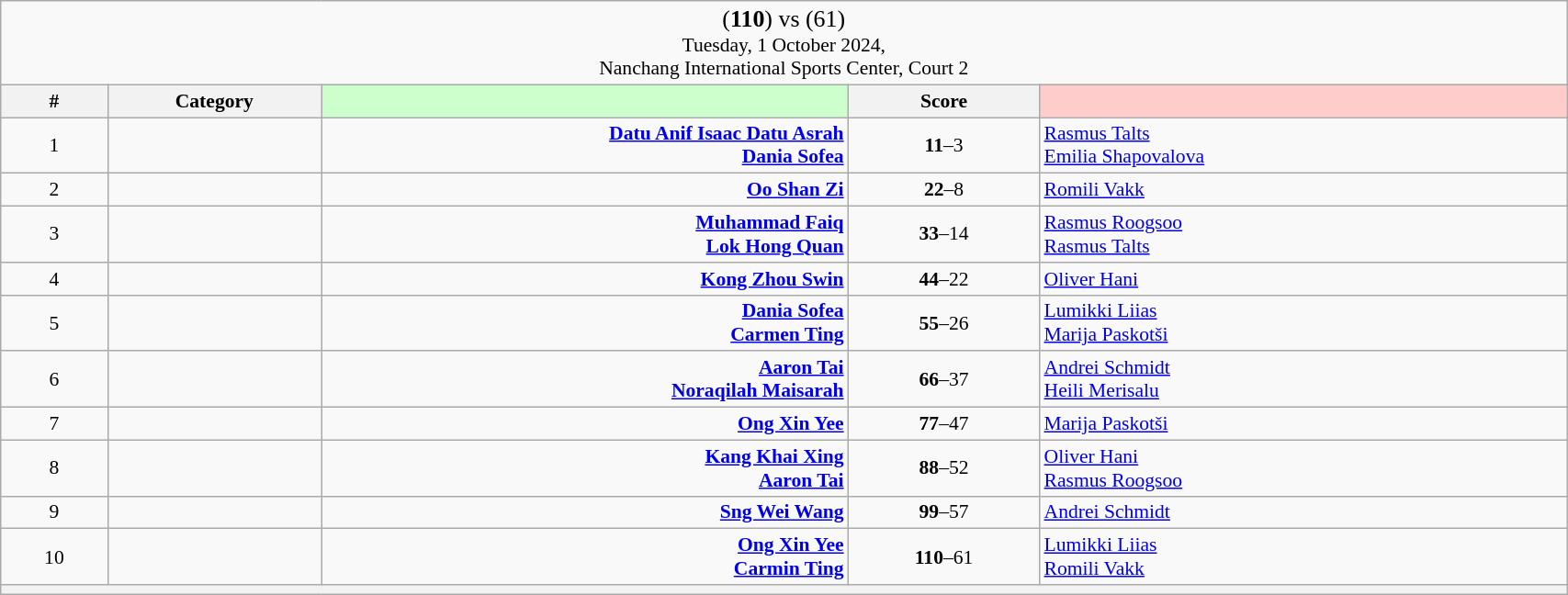<table class="wikitable mw-collapsible mw-collapsed" style="font-size:90%; text-align:center" width="90%">
<tr>
<td colspan="5"><big>(<strong>110</strong>) <strong></strong> vs  (61)</big><br>Tuesday, 1 October 2024, <br>Nanchang International Sports Center, Court 2</td>
</tr>
<tr>
<th width="25">#</th>
<th width="50">Category</th>
<th style="background-color:#CCFFCC" width="150"></th>
<th width="50">Score<br></th>
<th style="background-color:#FFCCCC" width="150"></th>
</tr>
<tr>
<td>1</td>
<td></td>
<td align="right"><strong><a href='#'>Datu Anif Isaac Datu Asrah</a> <br><a href='#'>Dania Sofea</a> </strong></td>
<td><strong>11</strong>–3<br></td>
<td align="left"> <a href='#'>Rasmus Talts</a><br> <a href='#'>Emilia Shapovalova</a></td>
</tr>
<tr>
<td>2</td>
<td></td>
<td align="right"><strong><a href='#'>Oo Shan Zi</a> </strong></td>
<td><strong>22</strong>–8<br></td>
<td align="left"> <a href='#'>Romili Vakk</a></td>
</tr>
<tr>
<td>3</td>
<td></td>
<td align="right"><strong><a href='#'>Muhammad Faiq</a> <br><a href='#'>Lok Hong Quan</a> </strong></td>
<td><strong>33</strong>–14<br></td>
<td align="left"> <a href='#'>Rasmus Roogsoo</a><br> <a href='#'>Rasmus Talts</a></td>
</tr>
<tr>
<td>4</td>
<td></td>
<td align="right"><strong><a href='#'>Kong Zhou Swin</a> </strong></td>
<td><strong>44</strong>–22<br></td>
<td align="left"> <a href='#'>Oliver Hani</a></td>
</tr>
<tr>
<td>5</td>
<td></td>
<td align="right"><strong><a href='#'>Dania Sofea</a> <br><a href='#'>Carmen Ting</a> </strong></td>
<td><strong>55</strong>–26<br></td>
<td align="left"> <a href='#'>Lumikki Liias</a><br> <a href='#'>Marija Paskotši</a></td>
</tr>
<tr>
<td>6</td>
<td></td>
<td align="right"><strong><a href='#'>Aaron Tai</a> <br><a href='#'>Noraqilah Maisarah</a> </strong></td>
<td><strong>66</strong>–37<br></td>
<td align="left"> <a href='#'>Andrei Schmidt</a><br> <a href='#'>Heili Merisalu</a></td>
</tr>
<tr>
<td>7</td>
<td></td>
<td align="right"><strong><a href='#'>Ong Xin Yee</a> </strong></td>
<td><strong>77</strong>–47<br></td>
<td align="left"> <a href='#'>Marija Paskotši</a></td>
</tr>
<tr>
<td>8</td>
<td></td>
<td align="right"><strong><a href='#'>Kang Khai Xing</a> <br><a href='#'>Aaron Tai</a> </strong></td>
<td><strong>88</strong>–52<br></td>
<td align="left"> <a href='#'>Oliver Hani</a><br> <a href='#'>Rasmus Roogsoo</a></td>
</tr>
<tr>
<td>9</td>
<td></td>
<td align="right"><strong><a href='#'>Sng Wei Wang</a> </strong></td>
<td><strong>99</strong>–57<br></td>
<td align="left"> <a href='#'>Andrei Schmidt</a></td>
</tr>
<tr>
<td>10</td>
<td></td>
<td align="right"><strong><a href='#'>Ong Xin Yee</a> <br><a href='#'>Carmin Ting</a> </strong></td>
<td><strong>110</strong>–61<br></td>
<td align="left"> <a href='#'>Lumikki Liias</a><br> <a href='#'>Romili Vakk</a></td>
</tr>
<tr>
<th colspan="5"></th>
</tr>
</table>
